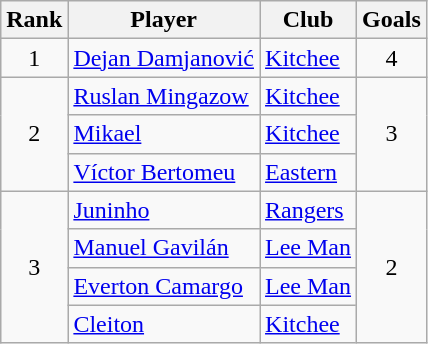<table class="wikitable" style="text-align:center">
<tr>
<th>Rank</th>
<th>Player</th>
<th>Club</th>
<th>Goals</th>
</tr>
<tr>
<td rowspan="1">1</td>
<td align="left"> <a href='#'>Dejan Damjanović</a></td>
<td align="left"><a href='#'>Kitchee</a></td>
<td rowspan="1">4</td>
</tr>
<tr>
<td rowspan="3">2</td>
<td align="left"> <a href='#'>Ruslan Mingazow</a></td>
<td align="left"><a href='#'>Kitchee</a></td>
<td rowspan="3">3</td>
</tr>
<tr>
<td align="left"> <a href='#'>Mikael</a></td>
<td align="left"><a href='#'>Kitchee</a></td>
</tr>
<tr>
<td align="left"> <a href='#'>Víctor Bertomeu</a></td>
<td align="left"><a href='#'>Eastern</a></td>
</tr>
<tr>
<td rowspan="6">3</td>
<td align="left"> <a href='#'>Juninho</a></td>
<td align="left"><a href='#'>Rangers</a></td>
<td rowspan="6">2</td>
</tr>
<tr>
<td align="left"> <a href='#'>Manuel Gavilán</a></td>
<td align="left"><a href='#'>Lee Man</a></td>
</tr>
<tr>
<td align="left"> <a href='#'>Everton Camargo</a></td>
<td align="left"><a href='#'>Lee Man</a></td>
</tr>
<tr>
<td align="left"> <a href='#'>Cleiton</a></td>
<td align="left"><a href='#'>Kitchee</a></td>
</tr>
</table>
